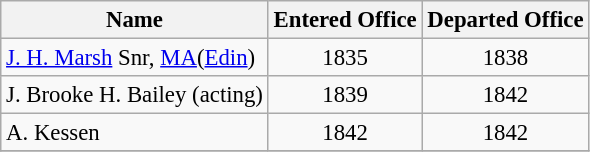<table class="wikitable" style="font-size: 95%;">
<tr>
<th>Name</th>
<th>Entered Office</th>
<th>Departed Office</th>
</tr>
<tr>
<td><a href='#'>J. H. Marsh</a> Snr, <a href='#'>MA</a>(<a href='#'>Edin</a>)</td>
<td style="text-align: center;">1835</td>
<td style="text-align: center;">1838</td>
</tr>
<tr>
<td>J. Brooke H. Bailey (acting)</td>
<td style="text-align: center;">1839</td>
<td style="text-align: center;">1842</td>
</tr>
<tr>
<td>A. Kessen</td>
<td style="text-align: center;">1842</td>
<td style="text-align: center;">1842</td>
</tr>
<tr>
</tr>
</table>
